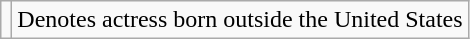<table class="wikitable">
<tr>
<td style="background:;"></td>
<td>Denotes actress born outside the United States</td>
</tr>
</table>
